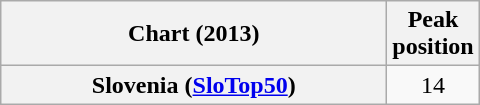<table class="wikitable plainrowheaders" style="text-align:center">
<tr>
<th scope="col" width=250>Chart (2013)</th>
<th scope="col">Peak<br>position</th>
</tr>
<tr>
<th scope="row">Slovenia (<a href='#'>SloTop50</a>)</th>
<td align="center">14</td>
</tr>
</table>
